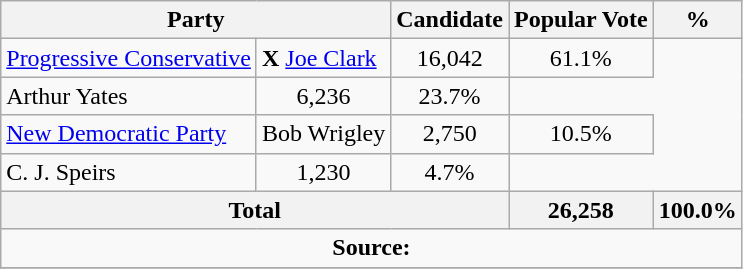<table class="wikitable">
<tr>
<th colspan="2">Party</th>
<th>Candidate</th>
<th>Popular Vote</th>
<th>%</th>
</tr>
<tr>
<td><a href='#'>Progressive Conservative</a></td>
<td> <strong>X</strong> <a href='#'>Joe Clark</a></td>
<td align=center>16,042</td>
<td align=center>61.1%</td>
</tr>
<tr>
<td>Arthur Yates</td>
<td align=center>6,236</td>
<td align=center>23.7%</td>
</tr>
<tr>
<td><a href='#'>New Democratic Party</a></td>
<td>Bob Wrigley</td>
<td align=center>2,750</td>
<td align=center>10.5%</td>
</tr>
<tr>
<td>C. J. Speirs</td>
<td align=center>1,230</td>
<td align=center>4.7%</td>
</tr>
<tr>
<th colspan=3 align=center>Total</th>
<th align=right>26,258</th>
<th align=right>100.0%</th>
</tr>
<tr>
<td align="center" colspan=5><strong>Source:</strong> </td>
</tr>
<tr>
</tr>
</table>
